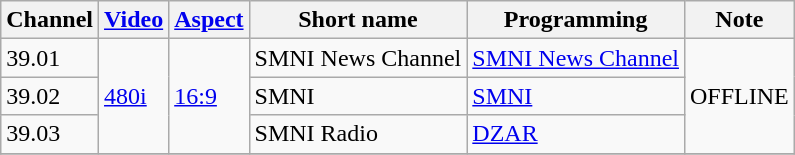<table class="wikitable mw-collapsible">
<tr>
<th>Channel</th>
<th><a href='#'>Video</a></th>
<th><a href='#'>Aspect</a></th>
<th>Short name</th>
<th>Programming</th>
<th>Note</th>
</tr>
<tr>
<td>39.01</td>
<td rowspan="3"><a href='#'>480i</a></td>
<td rowspan="3"><a href='#'>16:9</a></td>
<td>SMNI News Channel</td>
<td rowspan="1"><a href='#'>SMNI News Channel</a> </td>
<td rowspan="3">OFFLINE</td>
</tr>
<tr>
<td>39.02</td>
<td>SMNI</td>
<td><a href='#'>SMNI</a></td>
</tr>
<tr>
<td>39.03</td>
<td>SMNI Radio</td>
<td><a href='#'>DZAR</a></td>
</tr>
<tr>
</tr>
</table>
